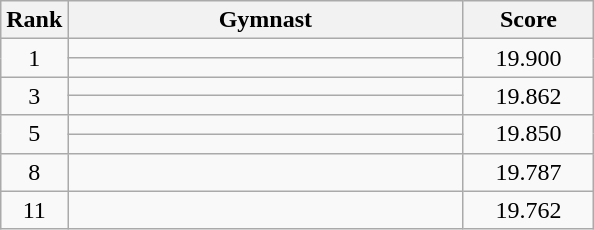<table class="wikitable" style="text-align:center">
<tr>
<th>Rank</th>
<th style="width:16em">Gymnast</th>
<th style="width:5em">Score</th>
</tr>
<tr>
<td rowspan=2>1</td>
<td align=left></td>
<td rowspan=2>19.900</td>
</tr>
<tr>
<td align=left></td>
</tr>
<tr>
<td rowspan=2>3</td>
<td align=left></td>
<td rowspan=2>19.862</td>
</tr>
<tr>
<td align=left></td>
</tr>
<tr>
<td rowspan=2>5</td>
<td align=left></td>
<td rowspan=2>19.850</td>
</tr>
<tr>
<td align=left></td>
</tr>
<tr>
<td>8</td>
<td align=left></td>
<td>19.787</td>
</tr>
<tr>
<td>11</td>
<td align=left></td>
<td>19.762</td>
</tr>
</table>
